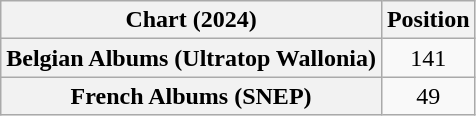<table class="wikitable sortable plainrowheaders" style="text-align:center">
<tr>
<th scope="col">Chart (2024)</th>
<th scope="col">Position</th>
</tr>
<tr>
<th scope="row">Belgian Albums (Ultratop Wallonia)</th>
<td>141</td>
</tr>
<tr>
<th scope="row">French Albums (SNEP)</th>
<td>49</td>
</tr>
</table>
